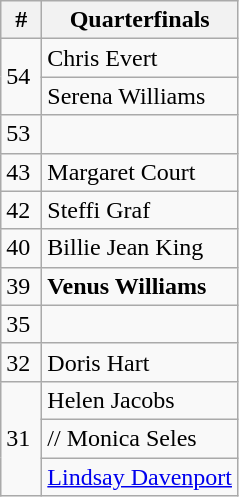<table class="wikitable" style="display:inline-table">
<tr>
<th style="width:20px;">#</th>
<th>Quarterfinals</th>
</tr>
<tr>
<td rowspan="2">54</td>
<td> Chris Evert</td>
</tr>
<tr>
<td {nowrap> Serena Williams</td>
</tr>
<tr>
<td>53</td>
<td></td>
</tr>
<tr>
<td>43</td>
<td> Margaret Court</td>
</tr>
<tr>
<td>42</td>
<td> Steffi Graf</td>
</tr>
<tr>
<td>40</td>
<td> Billie Jean King</td>
</tr>
<tr>
<td>39</td>
<td> <strong>Venus Williams</strong></td>
</tr>
<tr>
<td>35</td>
<td></td>
</tr>
<tr>
<td>32</td>
<td> Doris Hart</td>
</tr>
<tr>
<td rowspan="3">31</td>
<td> Helen Jacobs</td>
</tr>
<tr>
<td>// Monica Seles</td>
</tr>
<tr>
<td> <a href='#'>Lindsay Davenport</a></td>
</tr>
</table>
